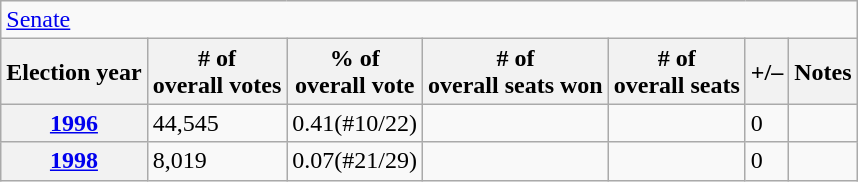<table class=wikitable>
<tr>
<td colspan=7><a href='#'>Senate</a></td>
</tr>
<tr>
<th>Election year</th>
<th># of<br>overall votes</th>
<th>% of<br>overall vote</th>
<th># of<br>overall seats won</th>
<th># of<br>overall seats</th>
<th>+/–</th>
<th>Notes</th>
</tr>
<tr>
<th><a href='#'>1996</a></th>
<td>44,545</td>
<td>0.41(#10/22)</td>
<td></td>
<td></td>
<td> 0</td>
<td></td>
</tr>
<tr>
<th><a href='#'>1998</a></th>
<td>8,019</td>
<td>0.07(#21/29)</td>
<td></td>
<td></td>
<td> 0</td>
<td></td>
</tr>
</table>
